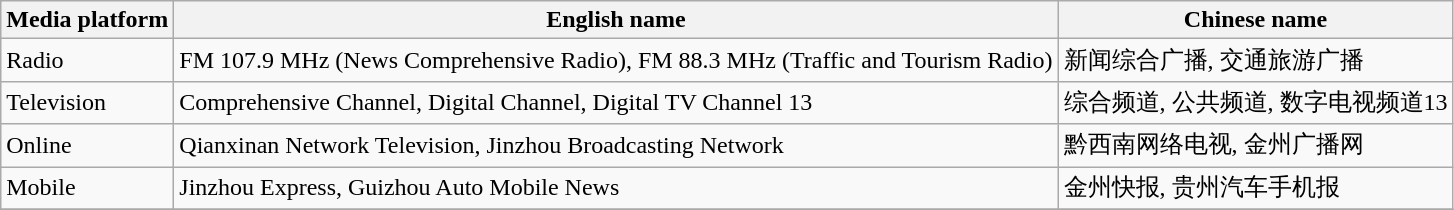<table class="wikitable">
<tr>
<th>Media platform</th>
<th>English name</th>
<th>Chinese name</th>
</tr>
<tr>
<td>Radio</td>
<td>FM 107.9 MHz (News Comprehensive Radio), FM 88.3 MHz (Traffic and Tourism Radio)</td>
<td>新闻综合广播, 交通旅游广播</td>
</tr>
<tr>
<td>Television</td>
<td>Comprehensive Channel, Digital Channel, Digital TV Channel 13</td>
<td>综合频道, 公共频道, 数字电视频道13</td>
</tr>
<tr>
<td>Online</td>
<td>Qianxinan Network Television, Jinzhou Broadcasting Network</td>
<td>黔西南网络电视, 金州广播网</td>
</tr>
<tr>
<td>Mobile</td>
<td>Jinzhou Express, Guizhou Auto Mobile News</td>
<td>金州快报, 贵州汽车手机报</td>
</tr>
<tr>
</tr>
</table>
